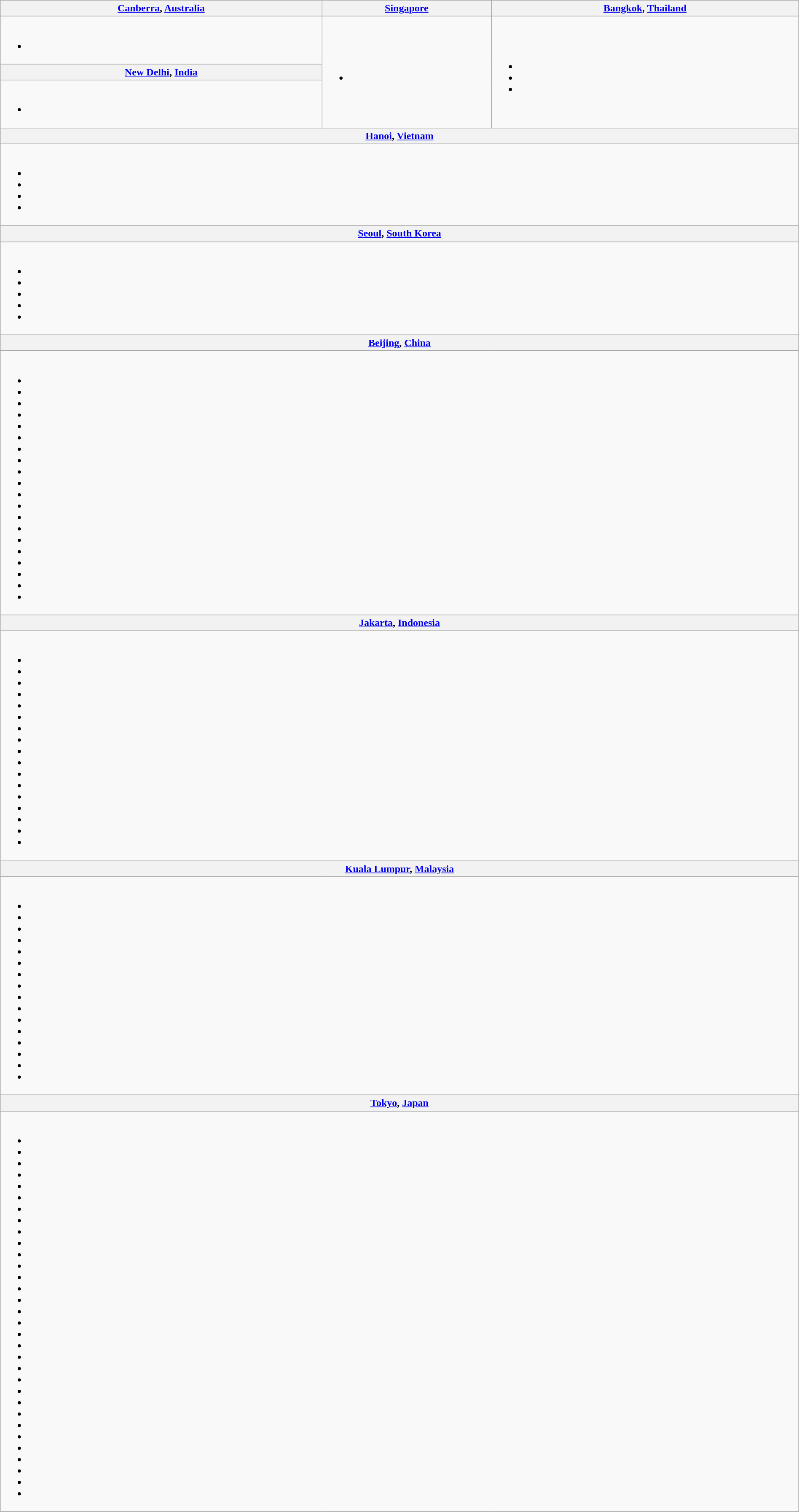<table class="wikitable" width=100%>
<tr>
<th><a href='#'>Canberra</a>, <a href='#'>Australia</a></th>
<th><a href='#'>Singapore</a></th>
<th><a href='#'>Bangkok</a>, <a href='#'>Thailand</a></th>
</tr>
<tr>
<td><br><ul><li></li></ul></td>
<td rowspan="3"><br><ul><li></li></ul></td>
<td rowspan="3"><br><ul><li></li><li></li><li></li></ul></td>
</tr>
<tr>
<th><a href='#'>New Delhi</a>, <a href='#'>India</a></th>
</tr>
<tr>
<td><br><ul><li></li></ul></td>
</tr>
<tr>
<th colspan=3><a href='#'>Hanoi</a>, <a href='#'>Vietnam</a></th>
</tr>
<tr>
<td colspan=3><br><ul><li></li><li></li><li></li><li></li></ul></td>
</tr>
<tr>
<th colspan=3><a href='#'>Seoul</a>, <a href='#'>South Korea</a></th>
</tr>
<tr>
<td colspan=3><br><ul><li></li><li></li><li></li><li></li><li></li></ul></td>
</tr>
<tr>
<th colspan=3><a href='#'>Beijing</a>, <a href='#'>China</a></th>
</tr>
<tr>
<td colspan=3><br><ul><li></li><li></li><li></li><li></li><li></li><li></li><li></li><li></li><li></li><li></li><li></li><li></li><li></li><li></li><li></li><li></li><li></li><li></li><li></li><li></li></ul></td>
</tr>
<tr>
<th colspan=3><a href='#'>Jakarta</a>, <a href='#'>Indonesia</a></th>
</tr>
<tr>
<td colspan=3><br><ul><li></li><li></li><li></li><li></li><li></li><li></li><li></li><li></li><li></li><li></li><li></li><li></li><li></li><li></li><li></li><li></li><li></li></ul></td>
</tr>
<tr>
<th colspan=3><a href='#'>Kuala Lumpur</a>, <a href='#'>Malaysia</a></th>
</tr>
<tr>
<td colspan=3><br><ul><li></li><li></li><li></li><li></li><li></li><li></li><li></li><li></li><li></li><li></li><li></li><li></li><li></li><li></li><li></li><li></li></ul></td>
</tr>
<tr>
<th colspan=3><a href='#'>Tokyo</a>, <a href='#'>Japan</a></th>
</tr>
<tr>
<td colspan=3><br><ul><li></li><li></li><li></li><li></li><li></li><li></li><li></li><li></li><li></li><li></li><li></li><li></li><li></li><li></li><li></li><li></li><li></li><li></li><li></li><li></li><li></li><li></li><li></li><li></li><li></li><li></li><li></li><li></li><li></li><li></li><li></li><li></li></ul></td>
</tr>
</table>
